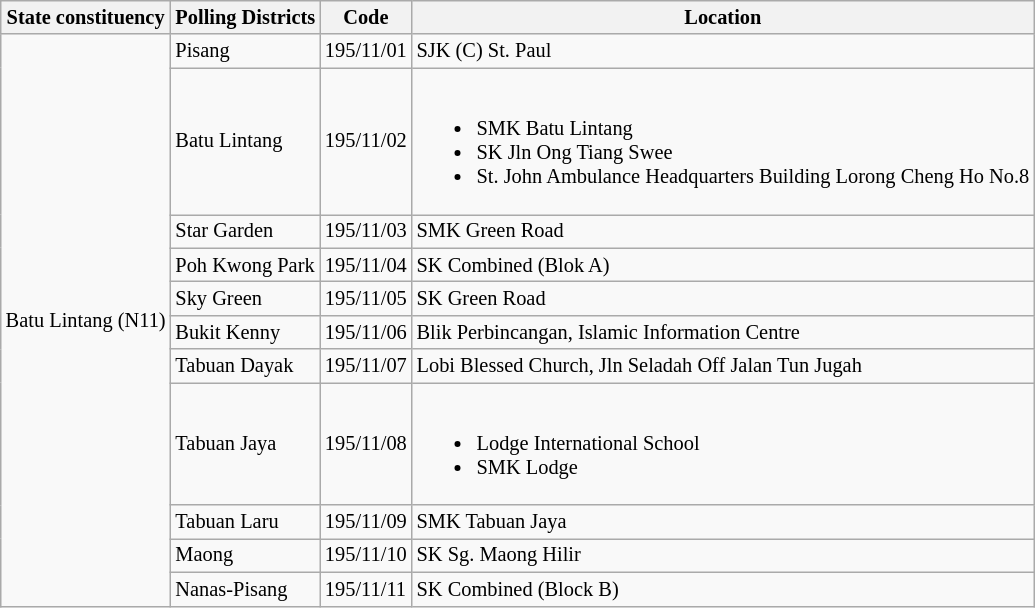<table class="wikitable sortable mw-collapsible" style="white-space:nowrap;font-size:85%">
<tr>
<th>State constituency</th>
<th>Polling Districts</th>
<th>Code</th>
<th>Location</th>
</tr>
<tr>
<td rowspan="11">Batu Lintang (N11)</td>
<td>Pisang</td>
<td>195/11/01</td>
<td>SJK (C) St. Paul</td>
</tr>
<tr>
<td>Batu Lintang</td>
<td>195/11/02</td>
<td><br><ul><li>SMK Batu Lintang</li><li>SK Jln Ong Tiang Swee</li><li>St. John Ambulance Headquarters Building Lorong Cheng Ho No.8</li></ul></td>
</tr>
<tr>
<td>Star Garden</td>
<td>195/11/03</td>
<td>SMK Green Road</td>
</tr>
<tr>
<td>Poh Kwong Park</td>
<td>195/11/04</td>
<td>SK Combined (Blok A)</td>
</tr>
<tr>
<td>Sky Green</td>
<td>195/11/05</td>
<td>SK Green Road</td>
</tr>
<tr>
<td>Bukit Kenny</td>
<td>195/11/06</td>
<td>Blik Perbincangan, Islamic Information Centre</td>
</tr>
<tr>
<td>Tabuan Dayak</td>
<td>195/11/07</td>
<td>Lobi Blessed Church, Jln Seladah Off Jalan Tun Jugah</td>
</tr>
<tr>
<td>Tabuan Jaya</td>
<td>195/11/08</td>
<td><br><ul><li>Lodge International School</li><li>SMK Lodge</li></ul></td>
</tr>
<tr>
<td>Tabuan Laru</td>
<td>195/11/09</td>
<td>SMK Tabuan Jaya</td>
</tr>
<tr>
<td>Maong</td>
<td>195/11/10</td>
<td>SK Sg. Maong Hilir</td>
</tr>
<tr>
<td>Nanas-Pisang</td>
<td>195/11/11</td>
<td>SK Combined (Block B)</td>
</tr>
</table>
